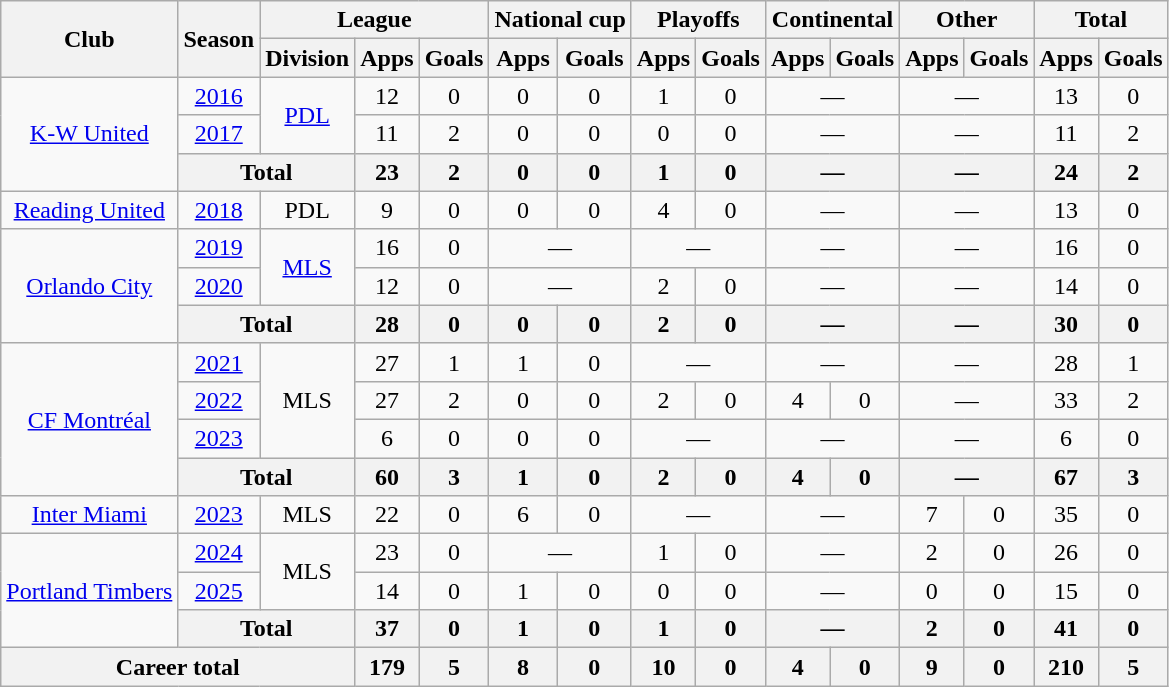<table class="wikitable" style="text-align:center;">
<tr>
<th rowspan="2">Club</th>
<th rowspan="2">Season</th>
<th colspan="3">League</th>
<th colspan="2">National cup</th>
<th colspan="2">Playoffs</th>
<th colspan="2">Continental</th>
<th colspan="2">Other</th>
<th colspan="2">Total</th>
</tr>
<tr>
<th>Division</th>
<th>Apps</th>
<th>Goals</th>
<th>Apps</th>
<th>Goals</th>
<th>Apps</th>
<th>Goals</th>
<th>Apps</th>
<th>Goals</th>
<th>Apps</th>
<th>Goals</th>
<th>Apps</th>
<th>Goals</th>
</tr>
<tr>
<td rowspan="3"><a href='#'>K-W United</a></td>
<td><a href='#'>2016</a></td>
<td rowspan="2"><a href='#'>PDL</a></td>
<td>12</td>
<td>0</td>
<td>0</td>
<td>0</td>
<td>1</td>
<td>0</td>
<td colspan="2">—</td>
<td colspan="2">—</td>
<td>13</td>
<td>0</td>
</tr>
<tr>
<td><a href='#'>2017</a></td>
<td>11</td>
<td>2</td>
<td>0</td>
<td>0</td>
<td>0</td>
<td>0</td>
<td colspan="2">—</td>
<td colspan="2">—</td>
<td>11</td>
<td>2</td>
</tr>
<tr>
<th colspan="2">Total</th>
<th>23</th>
<th>2</th>
<th>0</th>
<th>0</th>
<th>1</th>
<th>0</th>
<th colspan="2">—</th>
<th colspan="2">—</th>
<th>24</th>
<th>2</th>
</tr>
<tr>
<td><a href='#'>Reading United</a></td>
<td><a href='#'>2018</a></td>
<td>PDL</td>
<td>9</td>
<td>0</td>
<td>0</td>
<td>0</td>
<td>4</td>
<td>0</td>
<td colspan="2">—</td>
<td colspan="2">—</td>
<td>13</td>
<td>0</td>
</tr>
<tr>
<td rowspan="3"><a href='#'>Orlando City</a></td>
<td><a href='#'>2019</a></td>
<td rowspan="2"><a href='#'>MLS</a></td>
<td>16</td>
<td>0</td>
<td colspan="2">—</td>
<td colspan="2">—</td>
<td colspan="2">—</td>
<td colspan="2">—</td>
<td>16</td>
<td>0</td>
</tr>
<tr>
<td><a href='#'>2020</a></td>
<td>12</td>
<td>0</td>
<td colspan="2">—</td>
<td>2</td>
<td>0</td>
<td colspan="2">—</td>
<td colspan="2">—</td>
<td>14</td>
<td>0</td>
</tr>
<tr>
<th colspan="2">Total</th>
<th>28</th>
<th>0</th>
<th>0</th>
<th>0</th>
<th>2</th>
<th>0</th>
<th colspan="2">—</th>
<th colspan="2">—</th>
<th>30</th>
<th>0</th>
</tr>
<tr>
<td rowspan="4"><a href='#'>CF Montréal</a></td>
<td><a href='#'>2021</a></td>
<td rowspan="3">MLS</td>
<td>27</td>
<td>1</td>
<td>1</td>
<td>0</td>
<td colspan="2">—</td>
<td colspan="2">—</td>
<td colspan="2">—</td>
<td>28</td>
<td>1</td>
</tr>
<tr>
<td><a href='#'>2022</a></td>
<td>27</td>
<td>2</td>
<td>0</td>
<td>0</td>
<td>2</td>
<td>0</td>
<td>4</td>
<td>0</td>
<td colspan="2">—</td>
<td>33</td>
<td>2</td>
</tr>
<tr>
<td><a href='#'>2023</a></td>
<td>6</td>
<td>0</td>
<td>0</td>
<td>0</td>
<td colspan="2">—</td>
<td colspan="2">—</td>
<td colspan="2">—</td>
<td>6</td>
<td>0</td>
</tr>
<tr>
<th colspan="2">Total</th>
<th>60</th>
<th>3</th>
<th>1</th>
<th>0</th>
<th>2</th>
<th>0</th>
<th>4</th>
<th>0</th>
<th colspan="2">—</th>
<th>67</th>
<th>3</th>
</tr>
<tr>
<td><a href='#'>Inter Miami</a></td>
<td><a href='#'>2023</a></td>
<td>MLS</td>
<td>22</td>
<td>0</td>
<td>6</td>
<td>0</td>
<td colspan="2">—</td>
<td colspan="2">—</td>
<td>7</td>
<td>0</td>
<td>35</td>
<td>0</td>
</tr>
<tr>
<td rowspan="3"><a href='#'>Portland Timbers</a></td>
<td><a href='#'>2024</a></td>
<td rowspan="2">MLS</td>
<td>23</td>
<td>0</td>
<td colspan="2">—</td>
<td>1</td>
<td>0</td>
<td colspan="2">—</td>
<td>2</td>
<td>0</td>
<td>26</td>
<td>0</td>
</tr>
<tr>
<td><a href='#'>2025</a></td>
<td>14</td>
<td>0</td>
<td>1</td>
<td>0</td>
<td>0</td>
<td>0</td>
<td colspan="2">—</td>
<td>0</td>
<td>0</td>
<td>15</td>
<td>0</td>
</tr>
<tr>
<th colspan="2">Total</th>
<th>37</th>
<th>0</th>
<th>1</th>
<th>0</th>
<th>1</th>
<th>0</th>
<th colspan="2">—</th>
<th>2</th>
<th>0</th>
<th>41</th>
<th>0</th>
</tr>
<tr>
<th colspan="3">Career total</th>
<th>179</th>
<th>5</th>
<th>8</th>
<th>0</th>
<th>10</th>
<th>0</th>
<th>4</th>
<th>0</th>
<th>9</th>
<th>0</th>
<th>210</th>
<th>5</th>
</tr>
</table>
